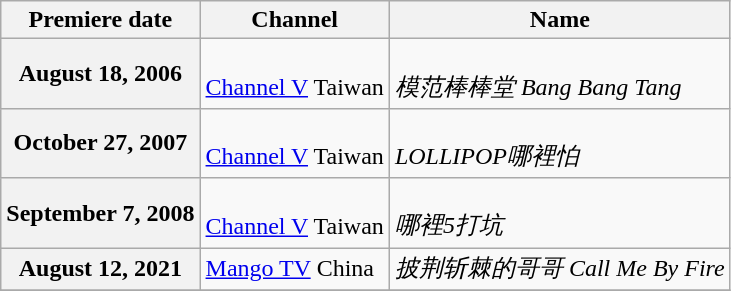<table class="wikitable">
<tr>
<th>Premiere date</th>
<th>Channel</th>
<th>Name</th>
</tr>
<tr>
<th>August 18, 2006</th>
<td><br><a href='#'>Channel V</a> Taiwan</td>
<td><br><em>模范棒棒堂 Bang Bang Tang</em></td>
</tr>
<tr>
<th>October 27, 2007</th>
<td><br><a href='#'>Channel V</a> Taiwan</td>
<td><br><em>LOLLIPOP哪裡怕</em></td>
</tr>
<tr>
<th>September 7, 2008</th>
<td><br><a href='#'>Channel V</a> Taiwan</td>
<td><br><em>哪裡5打坑</em></td>
</tr>
<tr>
<th>August 12, 2021</th>
<td><a href='#'>Mango TV</a> China</td>
<td><em>披荆斩棘的哥哥 Call Me By Fire</em></td>
</tr>
<tr>
</tr>
</table>
